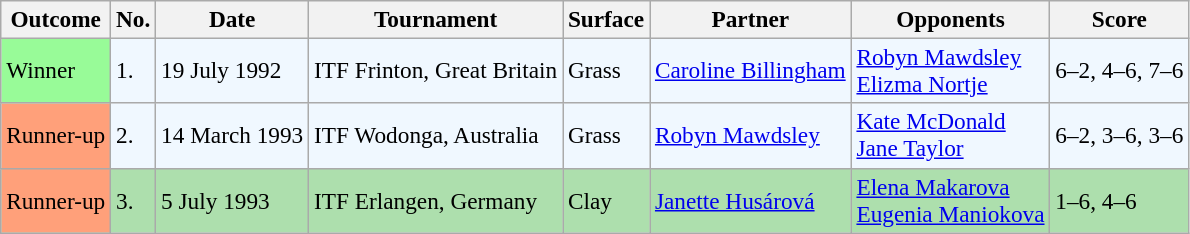<table class="sortable wikitable" style=font-size:97%>
<tr>
<th>Outcome</th>
<th>No.</th>
<th>Date</th>
<th>Tournament</th>
<th>Surface</th>
<th>Partner</th>
<th>Opponents</th>
<th>Score</th>
</tr>
<tr style="background:#f0f8ff;">
<td style="background:#98fb98;">Winner</td>
<td>1.</td>
<td>19 July 1992</td>
<td>ITF Frinton, Great Britain</td>
<td>Grass</td>
<td> <a href='#'>Caroline Billingham</a></td>
<td> <a href='#'>Robyn Mawdsley</a> <br>  <a href='#'>Elizma Nortje</a></td>
<td>6–2, 4–6, 7–6</td>
</tr>
<tr style="background:#f0f8ff;">
<td style="background:#ffa07a;">Runner-up</td>
<td>2.</td>
<td>14 March 1993</td>
<td>ITF Wodonga, Australia</td>
<td>Grass</td>
<td> <a href='#'>Robyn Mawdsley</a></td>
<td> <a href='#'>Kate McDonald</a> <br>  <a href='#'>Jane Taylor</a></td>
<td>6–2, 3–6, 3–6</td>
</tr>
<tr style="background:#addfad;">
<td style="background:#ffa07a;">Runner-up</td>
<td>3.</td>
<td>5 July 1993</td>
<td>ITF Erlangen, Germany</td>
<td>Clay</td>
<td> <a href='#'>Janette Husárová</a></td>
<td> <a href='#'>Elena Makarova</a> <br>  <a href='#'>Eugenia Maniokova</a></td>
<td>1–6, 4–6</td>
</tr>
</table>
